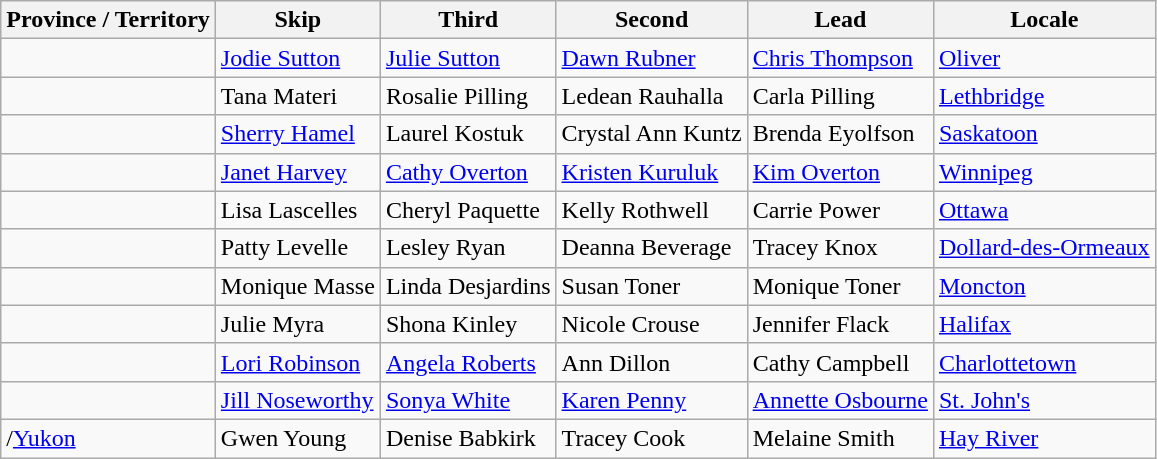<table class="wikitable">
<tr>
<th>Province / Territory</th>
<th>Skip</th>
<th>Third</th>
<th>Second</th>
<th>Lead</th>
<th>Locale</th>
</tr>
<tr>
<td></td>
<td><a href='#'>Jodie Sutton</a></td>
<td><a href='#'>Julie Sutton</a></td>
<td><a href='#'>Dawn Rubner</a></td>
<td><a href='#'>Chris Thompson</a></td>
<td><a href='#'>Oliver</a></td>
</tr>
<tr>
<td></td>
<td>Tana Materi</td>
<td>Rosalie Pilling</td>
<td>Ledean Rauhalla</td>
<td>Carla Pilling</td>
<td><a href='#'>Lethbridge</a></td>
</tr>
<tr>
<td></td>
<td><a href='#'>Sherry Hamel</a></td>
<td>Laurel Kostuk</td>
<td>Crystal Ann Kuntz</td>
<td>Brenda Eyolfson</td>
<td><a href='#'>Saskatoon</a></td>
</tr>
<tr>
<td></td>
<td><a href='#'>Janet Harvey</a></td>
<td><a href='#'>Cathy Overton</a></td>
<td><a href='#'>Kristen Kuruluk</a></td>
<td><a href='#'>Kim Overton</a></td>
<td><a href='#'>Winnipeg</a></td>
</tr>
<tr>
<td></td>
<td>Lisa Lascelles</td>
<td>Cheryl Paquette</td>
<td>Kelly Rothwell</td>
<td>Carrie Power</td>
<td><a href='#'>Ottawa</a></td>
</tr>
<tr>
<td></td>
<td>Patty Levelle</td>
<td>Lesley Ryan</td>
<td>Deanna Beverage</td>
<td>Tracey Knox</td>
<td><a href='#'>Dollard-des-Ormeaux</a></td>
</tr>
<tr>
<td></td>
<td>Monique Masse</td>
<td>Linda Desjardins</td>
<td>Susan Toner</td>
<td>Monique Toner</td>
<td><a href='#'>Moncton</a></td>
</tr>
<tr>
<td></td>
<td>Julie Myra</td>
<td>Shona Kinley</td>
<td>Nicole Crouse</td>
<td>Jennifer Flack</td>
<td><a href='#'>Halifax</a></td>
</tr>
<tr>
<td></td>
<td><a href='#'>Lori Robinson</a></td>
<td><a href='#'>Angela Roberts</a></td>
<td>Ann Dillon</td>
<td>Cathy Campbell</td>
<td><a href='#'>Charlottetown</a></td>
</tr>
<tr>
<td></td>
<td><a href='#'>Jill Noseworthy</a></td>
<td><a href='#'>Sonya White</a></td>
<td><a href='#'>Karen Penny</a></td>
<td><a href='#'>Annette Osbourne</a></td>
<td><a href='#'>St. John's</a></td>
</tr>
<tr>
<td>/<a href='#'>Yukon</a></td>
<td>Gwen Young</td>
<td>Denise Babkirk</td>
<td>Tracey Cook</td>
<td>Melaine Smith</td>
<td><a href='#'>Hay River</a></td>
</tr>
</table>
